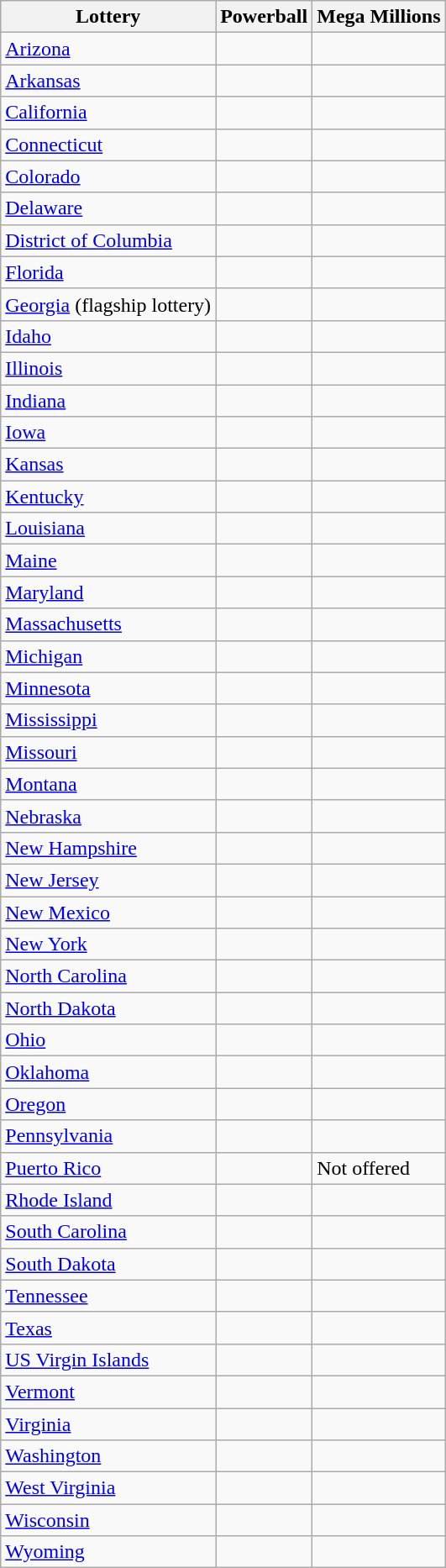<table class="wikitable sortable">
<tr>
<th>Lottery</th>
<th>Powerball</th>
<th>Mega Millions</th>
</tr>
<tr>
<td><a href='#'>Arizona</a></td>
<td></td>
<td></td>
</tr>
<tr>
<td><a href='#'>Arkansas</a></td>
<td></td>
<td></td>
</tr>
<tr>
<td><a href='#'>California</a></td>
<td></td>
<td></td>
</tr>
<tr>
<td><a href='#'>Connecticut</a></td>
<td></td>
<td></td>
</tr>
<tr>
<td><a href='#'>Colorado</a></td>
<td></td>
<td></td>
</tr>
<tr>
<td><a href='#'>Delaware</a></td>
<td></td>
<td></td>
</tr>
<tr>
<td><a href='#'>District of Columbia</a></td>
<td></td>
<td></td>
</tr>
<tr>
<td><a href='#'>Florida</a></td>
<td></td>
<td></td>
</tr>
<tr>
<td><a href='#'>Georgia</a> (flagship lottery)</td>
<td></td>
<td></td>
</tr>
<tr>
<td><a href='#'>Idaho</a></td>
<td></td>
<td></td>
</tr>
<tr>
<td><a href='#'>Illinois</a></td>
<td></td>
<td></td>
</tr>
<tr>
<td><a href='#'>Indiana</a></td>
<td></td>
<td></td>
</tr>
<tr>
<td><a href='#'>Iowa</a></td>
<td></td>
<td></td>
</tr>
<tr>
<td><a href='#'>Kansas</a></td>
<td></td>
<td></td>
</tr>
<tr>
<td><a href='#'>Kentucky</a></td>
<td></td>
<td></td>
</tr>
<tr>
<td><a href='#'>Louisiana</a></td>
<td></td>
<td></td>
</tr>
<tr>
<td><a href='#'>Maine</a></td>
<td></td>
<td></td>
</tr>
<tr>
<td><a href='#'>Maryland</a></td>
<td></td>
<td></td>
</tr>
<tr>
<td><a href='#'>Massachusetts</a></td>
<td></td>
<td></td>
</tr>
<tr>
<td><a href='#'>Michigan</a></td>
<td></td>
<td></td>
</tr>
<tr>
<td><a href='#'>Minnesota</a></td>
<td></td>
<td></td>
</tr>
<tr>
<td><a href='#'>Mississippi</a></td>
<td></td>
<td></td>
</tr>
<tr>
<td><a href='#'>Missouri</a></td>
<td></td>
<td></td>
</tr>
<tr>
<td><a href='#'>Montana</a></td>
<td></td>
<td></td>
</tr>
<tr>
<td><a href='#'>Nebraska</a></td>
<td></td>
<td></td>
</tr>
<tr>
<td><a href='#'>New Hampshire</a></td>
<td></td>
<td></td>
</tr>
<tr>
<td><a href='#'>New Jersey</a></td>
<td></td>
<td></td>
</tr>
<tr>
<td><a href='#'>New Mexico</a></td>
<td></td>
<td></td>
</tr>
<tr>
<td><a href='#'>New York</a></td>
<td></td>
<td></td>
</tr>
<tr>
<td><a href='#'>North Carolina</a></td>
<td></td>
<td></td>
</tr>
<tr>
<td><a href='#'>North Dakota</a></td>
<td></td>
<td></td>
</tr>
<tr>
<td><a href='#'>Ohio</a></td>
<td></td>
<td></td>
</tr>
<tr>
<td><a href='#'>Oklahoma</a></td>
<td></td>
<td></td>
</tr>
<tr>
<td><a href='#'>Oregon</a></td>
<td></td>
<td></td>
</tr>
<tr>
<td><a href='#'>Pennsylvania</a></td>
<td></td>
<td></td>
</tr>
<tr>
<td><a href='#'>Puerto Rico</a></td>
<td></td>
<td>Not offered</td>
</tr>
<tr>
<td><a href='#'>Rhode Island</a></td>
<td></td>
<td></td>
</tr>
<tr>
<td><a href='#'>South Carolina</a></td>
<td></td>
<td></td>
</tr>
<tr>
<td><a href='#'>South Dakota</a></td>
<td></td>
<td></td>
</tr>
<tr>
<td><a href='#'>Tennessee</a></td>
<td></td>
<td></td>
</tr>
<tr>
<td><a href='#'>Texas</a></td>
<td></td>
<td></td>
</tr>
<tr>
<td><a href='#'>US Virgin Islands</a></td>
<td></td>
<td></td>
</tr>
<tr>
<td><a href='#'>Vermont</a></td>
<td></td>
<td></td>
</tr>
<tr>
<td><a href='#'>Virginia</a></td>
<td></td>
<td></td>
</tr>
<tr>
<td><a href='#'>Washington</a></td>
<td></td>
<td></td>
</tr>
<tr>
<td><a href='#'>West Virginia</a></td>
<td></td>
<td></td>
</tr>
<tr>
<td><a href='#'>Wisconsin</a></td>
<td></td>
<td></td>
</tr>
<tr>
<td><a href='#'>Wyoming</a></td>
<td></td>
<td></td>
</tr>
</table>
